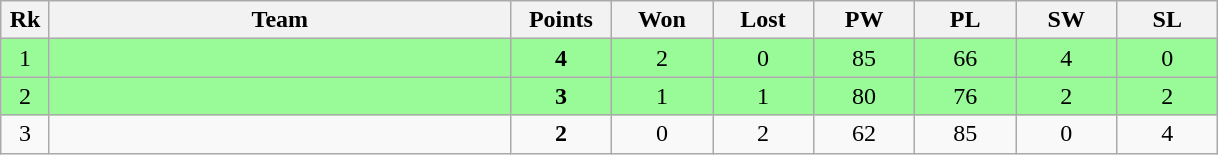<table class=wikitable style=text-align:center>
<tr>
<th width=25>Rk</th>
<th width=300>Team</th>
<th width=60>Points</th>
<th width=60>Won</th>
<th width=60>Lost</th>
<th width=60>PW</th>
<th width=60>PL</th>
<th width=60>SW</th>
<th width=60>SL</th>
</tr>
<tr bgcolor="#98fb98">
<td>1</td>
<td align=left></td>
<td><strong>4</strong></td>
<td>2</td>
<td>0</td>
<td>85</td>
<td>66</td>
<td>4</td>
<td>0</td>
</tr>
<tr bgcolor="#98fb98">
<td>2</td>
<td align=left></td>
<td><strong>3</strong></td>
<td>1</td>
<td>1</td>
<td>80</td>
<td>76</td>
<td>2</td>
<td>2</td>
</tr>
<tr>
<td>3</td>
<td align=left></td>
<td><strong>2</strong></td>
<td>0</td>
<td>2</td>
<td>62</td>
<td>85</td>
<td>0</td>
<td>4</td>
</tr>
</table>
